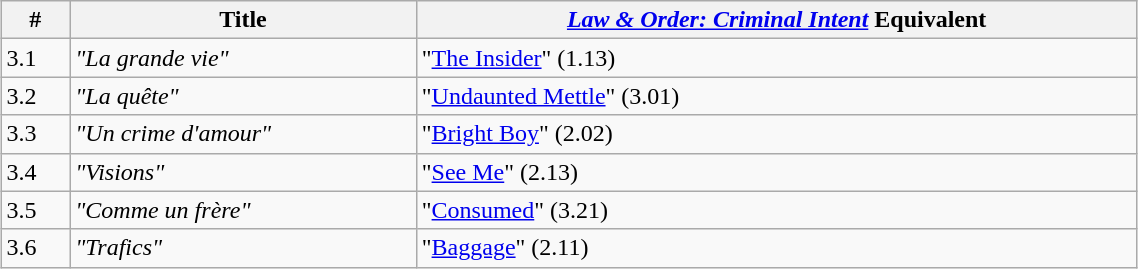<table class="wikitable"  style="width:60%; align='center'; margin:auto;">
<tr>
<th>#</th>
<th>Title</th>
<th><em><a href='#'>Law & Order: Criminal Intent</a></em> Equivalent</th>
</tr>
<tr>
<td>3.1</td>
<td><em>"La grande vie"</em></td>
<td>"<a href='#'>The Insider</a>" (1.13)</td>
</tr>
<tr>
<td>3.2</td>
<td><em>"La quête"</em></td>
<td>"<a href='#'>Undaunted Mettle</a>" (3.01)</td>
</tr>
<tr>
<td>3.3</td>
<td><em>"Un crime d'amour"</em></td>
<td>"<a href='#'>Bright Boy</a>" (2.02)</td>
</tr>
<tr>
<td>3.4</td>
<td><em>"Visions"</em></td>
<td>"<a href='#'>See Me</a>" (2.13)</td>
</tr>
<tr>
<td>3.5</td>
<td><em>"Comme un frère"</em></td>
<td>"<a href='#'>Consumed</a>" (3.21)</td>
</tr>
<tr>
<td>3.6</td>
<td><em>"Trafics"</em></td>
<td>"<a href='#'>Baggage</a>" (2.11)</td>
</tr>
</table>
